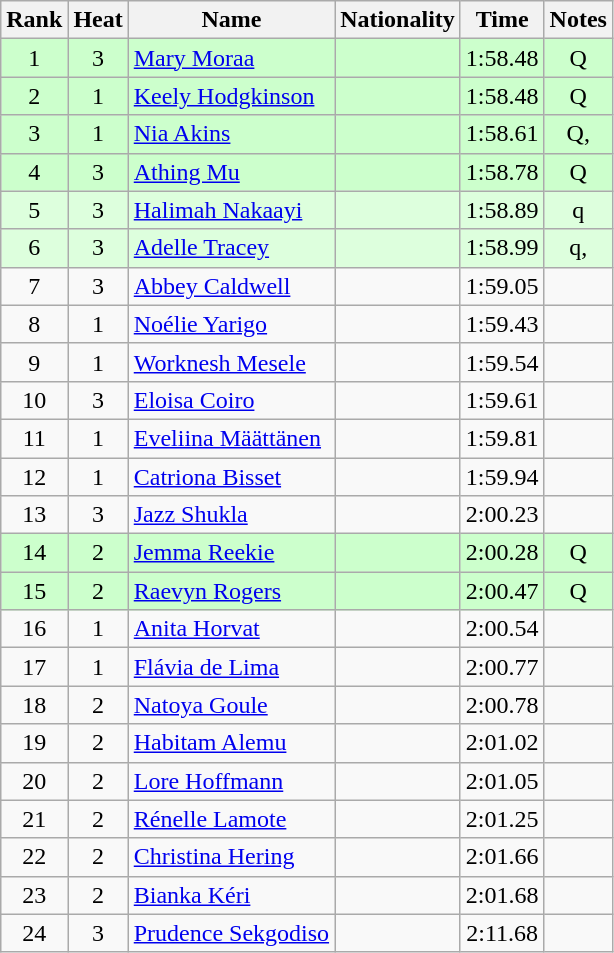<table class="wikitable sortable" style="text-align:center">
<tr>
<th>Rank</th>
<th>Heat</th>
<th>Name</th>
<th>Nationality</th>
<th>Time</th>
<th>Notes</th>
</tr>
<tr bgcolor=ccffcc>
<td>1</td>
<td>3</td>
<td align="left"><a href='#'>Mary Moraa</a></td>
<td align="left"></td>
<td>1:58.48</td>
<td>Q</td>
</tr>
<tr bgcolor=ccffcc>
<td>2</td>
<td>1</td>
<td align="left"><a href='#'>Keely Hodgkinson</a></td>
<td align="left"></td>
<td>1:58.48</td>
<td>Q</td>
</tr>
<tr bgcolor=ccffcc>
<td>3</td>
<td>1</td>
<td align="left"><a href='#'>Nia Akins</a></td>
<td align="left"></td>
<td>1:58.61</td>
<td>Q, </td>
</tr>
<tr bgcolor=ccffcc>
<td>4</td>
<td>3</td>
<td align=left><a href='#'>Athing Mu</a></td>
<td align="left"></td>
<td>1:58.78</td>
<td>Q</td>
</tr>
<tr bgcolor=ddffdd>
<td>5</td>
<td>3</td>
<td align="left"><a href='#'>Halimah Nakaayi</a></td>
<td align="left"></td>
<td>1:58.89</td>
<td>q</td>
</tr>
<tr bgcolor=ddffdd>
<td>6</td>
<td>3</td>
<td align="left"><a href='#'>Adelle Tracey</a></td>
<td align="left"></td>
<td>1:58.99</td>
<td>q, </td>
</tr>
<tr>
<td>7</td>
<td>3</td>
<td align="left"><a href='#'>Abbey Caldwell</a></td>
<td align="left"></td>
<td>1:59.05</td>
<td></td>
</tr>
<tr>
<td>8</td>
<td>1</td>
<td align="left"><a href='#'>Noélie Yarigo</a></td>
<td align="left"></td>
<td>1:59.43</td>
<td></td>
</tr>
<tr>
<td>9</td>
<td>1</td>
<td align="left"><a href='#'>Worknesh Mesele</a></td>
<td align="left"></td>
<td>1:59.54</td>
<td></td>
</tr>
<tr>
<td>10</td>
<td>3</td>
<td align="left"><a href='#'>Eloisa Coiro</a></td>
<td align="left"></td>
<td>1:59.61</td>
<td></td>
</tr>
<tr>
<td>11</td>
<td>1</td>
<td align="left"><a href='#'>Eveliina Määttänen</a></td>
<td align="left"></td>
<td>1:59.81</td>
<td></td>
</tr>
<tr>
<td>12</td>
<td>1</td>
<td align="left"><a href='#'>Catriona Bisset</a></td>
<td align="left"></td>
<td>1:59.94</td>
<td></td>
</tr>
<tr>
<td>13</td>
<td>3</td>
<td align="left"><a href='#'>Jazz Shukla</a></td>
<td align="left"></td>
<td>2:00.23</td>
<td></td>
</tr>
<tr bgcolor=ccffcc>
<td>14</td>
<td>2</td>
<td align="left"><a href='#'>Jemma Reekie</a></td>
<td align="left"></td>
<td>2:00.28</td>
<td>Q</td>
</tr>
<tr bgcolor=ccffcc>
<td>15</td>
<td>2</td>
<td align="left"><a href='#'>Raevyn Rogers</a></td>
<td align="left"></td>
<td>2:00.47</td>
<td>Q</td>
</tr>
<tr>
<td>16</td>
<td>1</td>
<td align="left"><a href='#'>Anita Horvat</a></td>
<td align="left"></td>
<td>2:00.54</td>
<td></td>
</tr>
<tr>
<td>17</td>
<td>1</td>
<td align="left"><a href='#'>Flávia de Lima</a></td>
<td align="left"></td>
<td>2:00.77</td>
<td></td>
</tr>
<tr>
<td>18</td>
<td>2</td>
<td align="left"><a href='#'>Natoya Goule</a></td>
<td align="left"></td>
<td>2:00.78</td>
<td></td>
</tr>
<tr>
<td>19</td>
<td>2</td>
<td align="left"><a href='#'>Habitam Alemu</a></td>
<td align="left"></td>
<td>2:01.02</td>
<td></td>
</tr>
<tr>
<td>20</td>
<td>2</td>
<td align="left"><a href='#'>Lore Hoffmann</a></td>
<td align="left"></td>
<td>2:01.05</td>
<td></td>
</tr>
<tr>
<td>21</td>
<td>2</td>
<td align="left"><a href='#'>Rénelle Lamote</a></td>
<td align="left"></td>
<td>2:01.25</td>
<td></td>
</tr>
<tr>
<td>22</td>
<td>2</td>
<td align="left"><a href='#'>Christina Hering</a></td>
<td align="left"></td>
<td>2:01.66</td>
<td></td>
</tr>
<tr>
<td>23</td>
<td>2</td>
<td align="left"><a href='#'>Bianka Kéri</a></td>
<td align="left"></td>
<td>2:01.68</td>
<td></td>
</tr>
<tr>
<td>24</td>
<td>3</td>
<td align="left"><a href='#'>Prudence Sekgodiso</a></td>
<td align="left"></td>
<td>2:11.68</td>
<td></td>
</tr>
</table>
